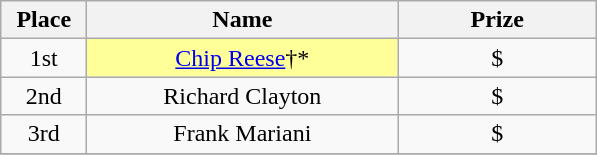<table class="wikitable">
<tr>
<th width="50">Place</th>
<th width="200">Name</th>
<th width="125">Prize</th>
</tr>
<tr>
<td align = "center">1st</td>
<td align = "center" bgcolor="#FFFF99"><a href='#'>Chip Reese</a>†*</td>
<td align = "center">$</td>
</tr>
<tr>
<td align = "center">2nd</td>
<td align = "center">Richard Clayton</td>
<td align = "center">$</td>
</tr>
<tr>
<td align = "center">3rd</td>
<td align = "center">Frank Mariani</td>
<td align = "center">$</td>
</tr>
<tr>
</tr>
</table>
